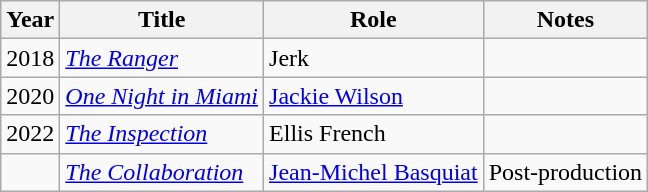<table class="wikitable sortable">
<tr>
<th>Year</th>
<th>Title</th>
<th>Role</th>
<th class="unsortable">Notes</th>
</tr>
<tr>
<td>2018</td>
<td><em><a href='#'>The Ranger</a></em></td>
<td>Jerk</td>
<td></td>
</tr>
<tr>
<td>2020</td>
<td><em><a href='#'>One Night in Miami</a></em></td>
<td><a href='#'>Jackie Wilson</a></td>
<td></td>
</tr>
<tr>
<td>2022</td>
<td><em><a href='#'>The Inspection</a></em></td>
<td>Ellis French</td>
<td></td>
</tr>
<tr>
<td></td>
<td><em><a href='#'>The Collaboration</a></em></td>
<td><a href='#'>Jean-Michel Basquiat</a></td>
<td>Post-production</td>
</tr>
</table>
